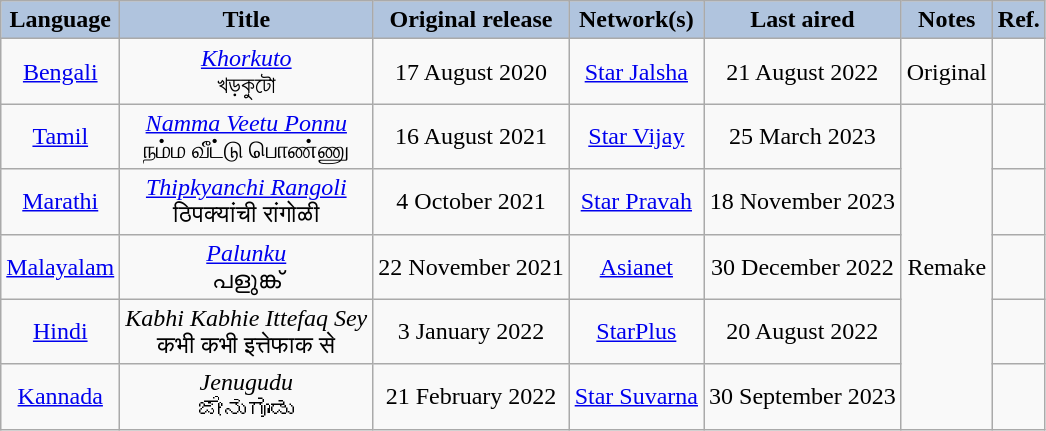<table class="wikitable" style="text-align:center;">
<tr>
<th style="background:LightSteelBlue">Language</th>
<th style="background:LightSteelBlue">Title</th>
<th style="background:LightSteelBlue">Original release</th>
<th style="background:LightSteelBlue">Network(s)</th>
<th style="background:LightSteelBlue">Last aired</th>
<th style="background:LightSteelBlue">Notes</th>
<th style="background:LightSteelBlue">Ref.</th>
</tr>
<tr>
<td><a href='#'>Bengali</a></td>
<td><em><a href='#'>Khorkuto</a></em> <br> খড়কুটো</td>
<td>17 August 2020</td>
<td><a href='#'>Star Jalsha</a></td>
<td>21 August 2022</td>
<td>Original</td>
<td></td>
</tr>
<tr>
<td><a href='#'>Tamil</a></td>
<td><em><a href='#'>Namma Veetu Ponnu</a></em> <br> நம்ம வீட்டு பொண்ணு</td>
<td>16 August 2021</td>
<td><a href='#'>Star Vijay</a></td>
<td>25 March 2023</td>
<td rowspan="5">Remake</td>
<td></td>
</tr>
<tr>
<td><a href='#'>Marathi</a></td>
<td><em><a href='#'>Thipkyanchi Rangoli</a></em> <br> ठिपक्यांची रांगोळी</td>
<td>4 October 2021</td>
<td><a href='#'>Star Pravah</a></td>
<td>18 November 2023</td>
<td></td>
</tr>
<tr>
<td><a href='#'>Malayalam</a></td>
<td><em><a href='#'>Palunku</a></em> <br> പളുങ്ക്</td>
<td>22 November 2021</td>
<td><a href='#'>Asianet</a></td>
<td>30 December 2022</td>
<td></td>
</tr>
<tr>
<td><a href='#'>Hindi</a></td>
<td><em>Kabhi Kabhie Ittefaq Sey</em> <br> कभी कभी इत्तेफाक से</td>
<td>3 January 2022</td>
<td><a href='#'>StarPlus</a></td>
<td>20 August 2022</td>
<td></td>
</tr>
<tr>
<td><a href='#'>Kannada</a></td>
<td><em>Jenugudu</em> <br> ಜೇನುಗೂಡು</td>
<td>21 February 2022</td>
<td><a href='#'>Star Suvarna</a></td>
<td>30 September 2023</td>
<td></td>
</tr>
</table>
